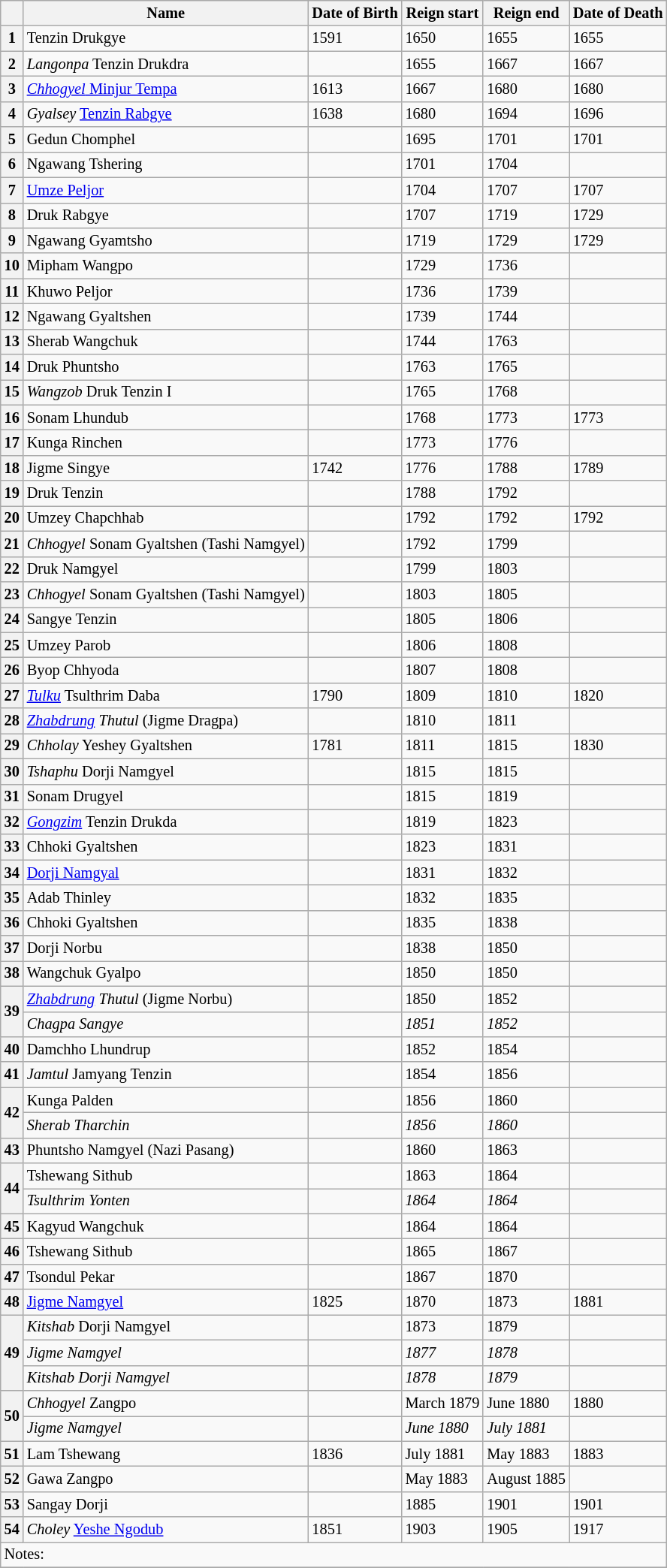<table class=wikitable style="font-size: 85%;">
<tr>
<th></th>
<th>Name</th>
<th>Date of Birth</th>
<th>Reign start</th>
<th>Reign end</th>
<th>Date of Death</th>
</tr>
<tr>
<th>1</th>
<td>Tenzin Drukgye</td>
<td>1591</td>
<td>1650</td>
<td>1655</td>
<td>1655</td>
</tr>
<tr>
<th>2</th>
<td><em>Langonpa</em> Tenzin Drukdra</td>
<td></td>
<td>1655</td>
<td>1667</td>
<td>1667</td>
</tr>
<tr>
<th>3</th>
<td><a href='#'><em>Chhogyel</em> Minjur Tempa</a></td>
<td>1613</td>
<td>1667</td>
<td>1680</td>
<td>1680</td>
</tr>
<tr>
<th>4</th>
<td><em>Gyalsey</em> <a href='#'>Tenzin Rabgye</a></td>
<td>1638</td>
<td>1680</td>
<td>1694</td>
<td>1696</td>
</tr>
<tr>
<th>5</th>
<td>Gedun Chomphel</td>
<td></td>
<td>1695</td>
<td>1701</td>
<td>1701</td>
</tr>
<tr>
<th>6</th>
<td>Ngawang Tshering</td>
<td></td>
<td>1701</td>
<td>1704</td>
<td></td>
</tr>
<tr>
<th>7</th>
<td><a href='#'>Umze Peljor</a></td>
<td></td>
<td>1704</td>
<td>1707</td>
<td>1707</td>
</tr>
<tr>
<th>8</th>
<td>Druk Rabgye</td>
<td></td>
<td>1707</td>
<td>1719</td>
<td>1729</td>
</tr>
<tr>
<th>9</th>
<td>Ngawang Gyamtsho</td>
<td></td>
<td>1719</td>
<td>1729</td>
<td>1729</td>
</tr>
<tr>
<th>10</th>
<td>Mipham Wangpo</td>
<td></td>
<td>1729</td>
<td>1736</td>
<td></td>
</tr>
<tr>
<th>11</th>
<td>Khuwo Peljor</td>
<td></td>
<td>1736</td>
<td>1739</td>
<td></td>
</tr>
<tr>
<th>12</th>
<td>Ngawang Gyaltshen</td>
<td></td>
<td>1739</td>
<td>1744</td>
<td></td>
</tr>
<tr>
<th>13</th>
<td>Sherab Wangchuk</td>
<td></td>
<td>1744</td>
<td>1763</td>
<td></td>
</tr>
<tr>
<th>14</th>
<td>Druk Phuntsho</td>
<td></td>
<td>1763</td>
<td>1765</td>
<td></td>
</tr>
<tr>
<th>15</th>
<td><em>Wangzob</em> Druk Tenzin I</td>
<td></td>
<td>1765</td>
<td>1768</td>
<td></td>
</tr>
<tr>
<th>16</th>
<td>Sonam Lhundub</td>
<td></td>
<td>1768</td>
<td>1773</td>
<td>1773</td>
</tr>
<tr>
<th>17</th>
<td>Kunga Rinchen</td>
<td></td>
<td>1773</td>
<td>1776</td>
<td></td>
</tr>
<tr>
<th>18</th>
<td>Jigme Singye</td>
<td>1742</td>
<td>1776</td>
<td>1788</td>
<td>1789</td>
</tr>
<tr>
<th>19</th>
<td>Druk Tenzin</td>
<td></td>
<td>1788</td>
<td>1792</td>
<td></td>
</tr>
<tr>
<th>20</th>
<td>Umzey Chapchhab</td>
<td></td>
<td>1792</td>
<td>1792</td>
<td>1792</td>
</tr>
<tr>
<th>21</th>
<td><em>Chhogyel</em> Sonam Gyaltshen (Tashi Namgyel)</td>
<td></td>
<td>1792</td>
<td>1799</td>
<td></td>
</tr>
<tr>
<th>22</th>
<td>Druk Namgyel</td>
<td></td>
<td>1799</td>
<td>1803</td>
<td></td>
</tr>
<tr>
<th>23</th>
<td><em>Chhogyel</em> Sonam Gyaltshen (Tashi Namgyel)<br></td>
<td></td>
<td>1803</td>
<td>1805</td>
<td></td>
</tr>
<tr>
<th>24</th>
<td>Sangye Tenzin</td>
<td></td>
<td>1805</td>
<td>1806</td>
<td></td>
</tr>
<tr>
<th>25</th>
<td>Umzey Parob</td>
<td></td>
<td>1806</td>
<td>1808</td>
<td></td>
</tr>
<tr>
<th>26</th>
<td>Byop Chhyoda</td>
<td></td>
<td>1807</td>
<td>1808</td>
<td></td>
</tr>
<tr>
<th>27</th>
<td><em><a href='#'>Tulku</a></em> Tsulthrim Daba</td>
<td>1790</td>
<td>1809</td>
<td>1810</td>
<td>1820</td>
</tr>
<tr>
<th>28</th>
<td><em><a href='#'>Zhabdrung</a> Thutul</em> (Jigme Dragpa)</td>
<td></td>
<td>1810</td>
<td>1811</td>
<td></td>
</tr>
<tr>
<th>29</th>
<td><em>Chholay</em> Yeshey Gyaltshen</td>
<td>1781</td>
<td>1811</td>
<td>1815</td>
<td>1830</td>
</tr>
<tr>
<th>30</th>
<td><em>Tshaphu</em> Dorji Namgyel</td>
<td></td>
<td>1815</td>
<td>1815</td>
<td></td>
</tr>
<tr>
<th>31</th>
<td>Sonam Drugyel</td>
<td></td>
<td>1815</td>
<td>1819</td>
<td></td>
</tr>
<tr>
<th>32</th>
<td><em><a href='#'>Gongzim</a></em> Tenzin Drukda</td>
<td></td>
<td>1819</td>
<td>1823</td>
<td></td>
</tr>
<tr>
<th>33</th>
<td>Chhoki Gyaltshen</td>
<td></td>
<td>1823</td>
<td>1831</td>
<td></td>
</tr>
<tr>
<th>34</th>
<td><a href='#'>Dorji Namgyal</a></td>
<td></td>
<td>1831</td>
<td>1832</td>
<td></td>
</tr>
<tr>
<th>35</th>
<td>Adab Thinley</td>
<td></td>
<td>1832</td>
<td>1835</td>
<td></td>
</tr>
<tr>
<th>36</th>
<td>Chhoki Gyaltshen<br></td>
<td></td>
<td>1835</td>
<td>1838</td>
<td></td>
</tr>
<tr>
<th>37</th>
<td>Dorji Norbu</td>
<td></td>
<td>1838</td>
<td>1850</td>
<td></td>
</tr>
<tr>
<th>38</th>
<td>Wangchuk Gyalpo</td>
<td></td>
<td>1850</td>
<td>1850</td>
<td></td>
</tr>
<tr>
<th rowspan=2>39</th>
<td><em><a href='#'>Zhabdrung</a> Thutul</em> (Jigme Norbu)<br></td>
<td></td>
<td>1850</td>
<td>1852</td>
<td></td>
</tr>
<tr>
<td><em>Chagpa Sangye<br></em></td>
<td></td>
<td><em>1851</em></td>
<td><em>1852</em></td>
<td></td>
</tr>
<tr>
<th>40</th>
<td>Damchho Lhundrup</td>
<td></td>
<td>1852</td>
<td>1854</td>
<td></td>
</tr>
<tr>
<th>41</th>
<td><em>Jamtul</em> Jamyang Tenzin</td>
<td></td>
<td>1854</td>
<td>1856</td>
<td></td>
</tr>
<tr>
<th rowspan=2>42</th>
<td>Kunga Palden<br></td>
<td></td>
<td>1856</td>
<td>1860</td>
<td></td>
</tr>
<tr>
<td><em>Sherab Tharchin<br></em></td>
<td></td>
<td><em>1856</em></td>
<td><em>1860</em></td>
<td></td>
</tr>
<tr>
<th>43</th>
<td>Phuntsho Namgyel (Nazi Pasang)</td>
<td></td>
<td>1860</td>
<td>1863</td>
<td></td>
</tr>
<tr>
<th rowspan=2>44</th>
<td>Tshewang Sithub</td>
<td></td>
<td>1863</td>
<td>1864</td>
<td></td>
</tr>
<tr>
<td><em>Tsulthrim Yonten</em></td>
<td></td>
<td><em>1864</em></td>
<td><em>1864</em></td>
<td></td>
</tr>
<tr>
<th>45</th>
<td>Kagyud Wangchuk</td>
<td></td>
<td>1864</td>
<td>1864</td>
<td></td>
</tr>
<tr>
<th>46</th>
<td>Tshewang Sithub<br></td>
<td></td>
<td>1865</td>
<td>1867</td>
<td></td>
</tr>
<tr>
<th>47</th>
<td>Tsondul Pekar</td>
<td></td>
<td>1867</td>
<td>1870</td>
<td></td>
</tr>
<tr>
<th>48</th>
<td><a href='#'>Jigme Namgyel</a></td>
<td>1825</td>
<td>1870</td>
<td>1873</td>
<td>1881</td>
</tr>
<tr>
<th rowspan=3>49</th>
<td><em>Kitshab</em> Dorji Namgyel</td>
<td></td>
<td>1873</td>
<td>1879</td>
<td></td>
</tr>
<tr>
<td><em>Jigme Namgyel</em><br></td>
<td></td>
<td><em>1877</em></td>
<td><em>1878</em></td>
<td></td>
</tr>
<tr>
<td><em>Kitshab</em> <em>Dorji Namgyel</em><br></td>
<td></td>
<td><em>1878</em></td>
<td><em>1879</em></td>
<td></td>
</tr>
<tr>
<th rowspan=2>50</th>
<td><em>Chhogyel</em> Zangpo</td>
<td></td>
<td>March 1879</td>
<td>June 1880</td>
<td>1880</td>
</tr>
<tr>
<td><em>Jigme Namgyel<br></em></td>
<td></td>
<td><em>June 1880</em></td>
<td><em>July 1881</em></td>
<td></td>
</tr>
<tr>
<th>51</th>
<td>Lam Tshewang</td>
<td>1836</td>
<td>July 1881</td>
<td>May 1883</td>
<td>1883</td>
</tr>
<tr>
<th>52</th>
<td>Gawa Zangpo</td>
<td></td>
<td>May 1883</td>
<td>August 1885</td>
<td></td>
</tr>
<tr>
<th>53</th>
<td>Sangay Dorji</td>
<td></td>
<td>1885</td>
<td>1901</td>
<td>1901</td>
</tr>
<tr>
<th>54</th>
<td><em>Choley</em> <a href='#'>Yeshe Ngodub</a></td>
<td>1851</td>
<td>1903</td>
<td>1905</td>
<td>1917</td>
</tr>
<tr>
<td colspan=6>Notes:<br></td>
</tr>
<tr>
</tr>
</table>
